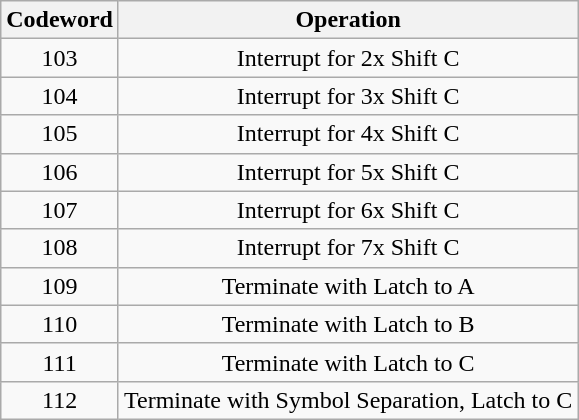<table class="wikitable" border="1" style="text-align:center">
<tr>
<th>Codeword</th>
<th>Operation</th>
</tr>
<tr>
<td>103</td>
<td>Interrupt for 2x Shift C</td>
</tr>
<tr>
<td>104</td>
<td>Interrupt for 3x Shift C</td>
</tr>
<tr>
<td>105</td>
<td>Interrupt for 4x Shift C</td>
</tr>
<tr>
<td>106</td>
<td>Interrupt for 5x Shift C</td>
</tr>
<tr>
<td>107</td>
<td>Interrupt for 6x Shift C</td>
</tr>
<tr>
<td>108</td>
<td>Interrupt for 7x Shift C</td>
</tr>
<tr>
<td>109</td>
<td>Terminate with Latch to A</td>
</tr>
<tr>
<td>110</td>
<td>Terminate with Latch to B</td>
</tr>
<tr>
<td>111</td>
<td>Terminate with Latch to C</td>
</tr>
<tr>
<td>112</td>
<td>Terminate with Symbol Separation, Latch to C</td>
</tr>
</table>
